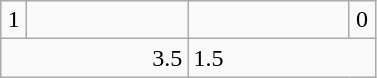<table class=wikitable>
<tr>
<td align=center width=10>1</td>
<td align="center" width="100"></td>
<td align="center" width="100" !></td>
<td align="center" width="10">0</td>
</tr>
<tr>
<td colspan=2 align=right>3.5</td>
<td colspan="2">1.5</td>
</tr>
</table>
